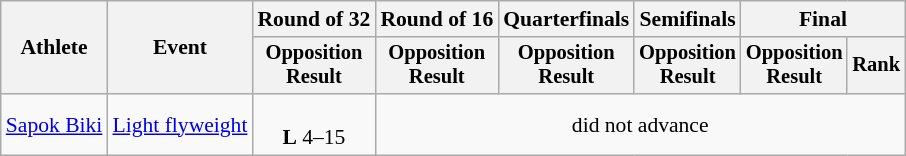<table class="wikitable" style="font-size:90%;">
<tr>
<th rowspan=2>Athlete</th>
<th rowspan=2>Event</th>
<th>Round of 32</th>
<th>Round of 16</th>
<th>Quarterfinals</th>
<th>Semifinals</th>
<th colspan=2>Final</th>
</tr>
<tr style="font-size:95%">
<th>Opposition<br>Result</th>
<th>Opposition<br>Result</th>
<th>Opposition<br>Result</th>
<th>Opposition<br>Result</th>
<th>Opposition<br>Result</th>
<th>Rank</th>
</tr>
<tr align=center>
<td align=left><a href='#'>Sapok Biki</a></td>
<td align=left><a href='#'>Light flyweight</a></td>
<td><br><strong>L</strong> 4–15</td>
<td colspan=5>did not advance</td>
</tr>
</table>
